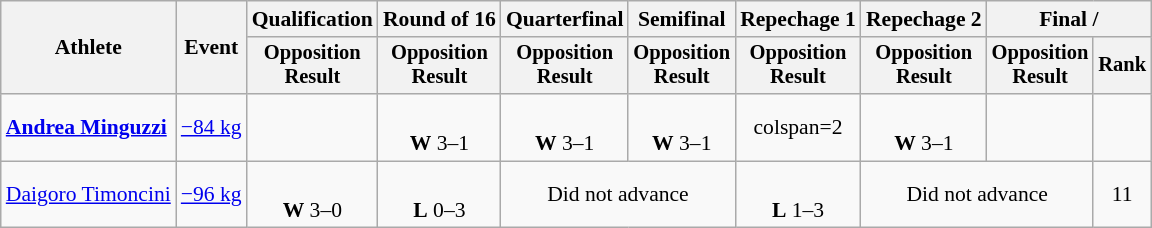<table class="wikitable" style="font-size:90%">
<tr>
<th rowspan="2">Athlete</th>
<th rowspan="2">Event</th>
<th>Qualification</th>
<th>Round of 16</th>
<th>Quarterfinal</th>
<th>Semifinal</th>
<th>Repechage 1</th>
<th>Repechage 2</th>
<th colspan=2>Final / </th>
</tr>
<tr style="font-size: 95%">
<th>Opposition<br>Result</th>
<th>Opposition<br>Result</th>
<th>Opposition<br>Result</th>
<th>Opposition<br>Result</th>
<th>Opposition<br>Result</th>
<th>Opposition<br>Result</th>
<th>Opposition<br>Result</th>
<th>Rank</th>
</tr>
<tr align=center>
<td align=left><strong><a href='#'>Andrea Minguzzi</a></strong></td>
<td align=left><a href='#'>−84 kg</a></td>
<td></td>
<td> <br><strong>W</strong> 3–1 <sup></sup></td>
<td><br><strong>W</strong> 3–1 <sup></sup></td>
<td><br><strong>W</strong> 3–1 <sup></sup></td>
<td>colspan=2 </td>
<td><br><strong>W</strong> 3–1 <sup></sup></td>
<td></td>
</tr>
<tr align=center>
<td align=left><a href='#'>Daigoro Timoncini</a></td>
<td align=left><a href='#'>−96 kg</a></td>
<td><br><strong>W</strong> 3–0 <sup></sup></td>
<td><br><strong>L</strong> 0–3 <sup></sup></td>
<td colspan=2>Did not advance</td>
<td><br><strong>L</strong> 1–3 <sup></sup></td>
<td colspan=2>Did not advance</td>
<td>11</td>
</tr>
</table>
